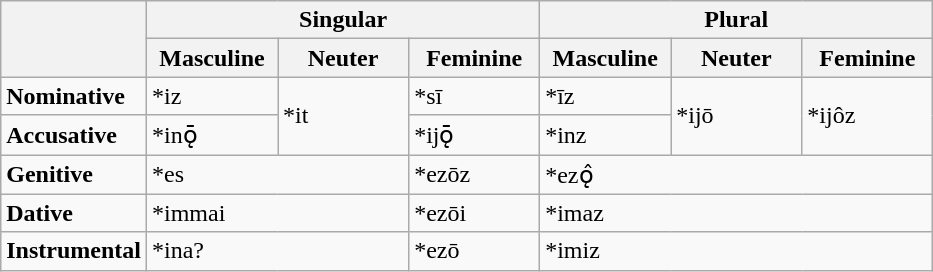<table class="wikitable">
<tr>
<th rowspan="2"></th>
<th colspan="3" style="text-align:center;"><strong>Singular</strong></th>
<th colspan="3"><strong>Plural</strong></th>
</tr>
<tr>
<th width="80px"><strong>Masculine</strong></th>
<th width="80px"><strong>Neuter</strong></th>
<th width="80px"><strong>Feminine</strong></th>
<th width="80px"><strong>Masculine</strong></th>
<th width="80px"><strong>Neuter</strong></th>
<th width="80px"><strong>Feminine</strong></th>
</tr>
<tr>
<td><strong>Nominative</strong></td>
<td>*iz</td>
<td rowspan="2">*it</td>
<td>*sī</td>
<td>*īz</td>
<td rowspan="2">*ijō</td>
<td rowspan="2">*ijôz</td>
</tr>
<tr>
<td><strong>Accusative</strong></td>
<td>*inǭ</td>
<td>*ijǭ</td>
<td>*inz</td>
</tr>
<tr>
<td><strong>Genitive</strong></td>
<td colspan="2">*es</td>
<td>*ezōz</td>
<td colspan="3">*ezǫ̂</td>
</tr>
<tr>
<td><strong>Dative</strong></td>
<td colspan="2">*immai</td>
<td>*ezōi</td>
<td colspan="3">*imaz</td>
</tr>
<tr>
<td><strong>Instrumental</strong></td>
<td colspan="2">*ina?</td>
<td>*ezō</td>
<td colspan="3">*imiz</td>
</tr>
</table>
